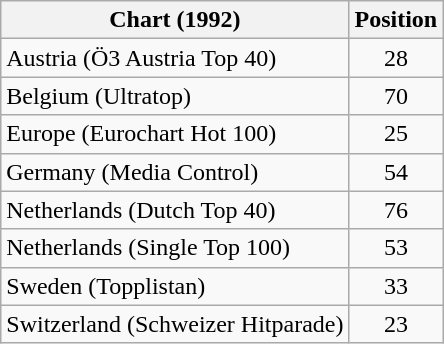<table class="wikitable sortable">
<tr>
<th>Chart (1992)</th>
<th>Position</th>
</tr>
<tr>
<td>Austria (Ö3 Austria Top 40)</td>
<td align="center">28</td>
</tr>
<tr>
<td>Belgium (Ultratop)</td>
<td align="center">70</td>
</tr>
<tr>
<td>Europe (Eurochart Hot 100)</td>
<td align="center">25</td>
</tr>
<tr>
<td>Germany (Media Control)</td>
<td align="center">54</td>
</tr>
<tr>
<td>Netherlands (Dutch Top 40)</td>
<td align="center">76</td>
</tr>
<tr>
<td>Netherlands (Single Top 100)</td>
<td align="center">53</td>
</tr>
<tr>
<td>Sweden (Topplistan)</td>
<td align="center">33</td>
</tr>
<tr>
<td>Switzerland (Schweizer Hitparade)</td>
<td align="center">23</td>
</tr>
</table>
